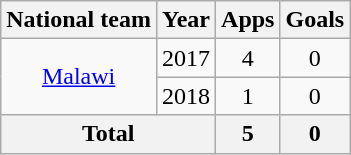<table class="wikitable" style="text-align:center">
<tr>
<th>National team</th>
<th>Year</th>
<th>Apps</th>
<th>Goals</th>
</tr>
<tr>
<td rowspan="2"><a href='#'>Malawi</a></td>
<td>2017</td>
<td>4</td>
<td>0</td>
</tr>
<tr>
<td>2018</td>
<td>1</td>
<td>0</td>
</tr>
<tr>
<th colspan=2>Total</th>
<th>5</th>
<th>0</th>
</tr>
</table>
